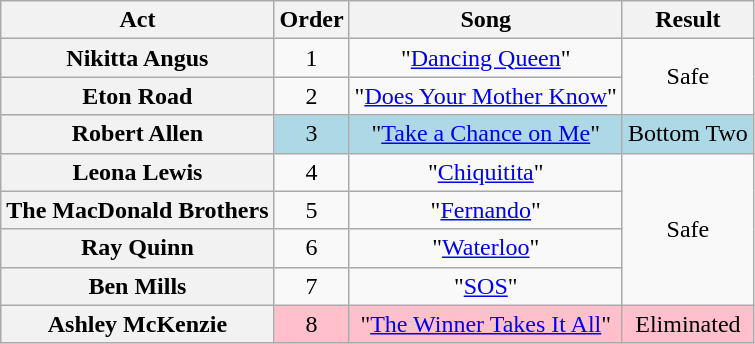<table class="wikitable plainrowheaders" style="text-align:center;">
<tr>
<th scope="col">Act</th>
<th scope="col">Order</th>
<th scope="col">Song</th>
<th scope="col">Result</th>
</tr>
<tr>
<th scope=row>Nikitta Angus</th>
<td>1</td>
<td>"<a href='#'>Dancing Queen</a>"</td>
<td rowspan=2>Safe</td>
</tr>
<tr>
<th scope=row>Eton Road</th>
<td>2</td>
<td>"<a href='#'>Does Your Mother Know</a>"</td>
</tr>
<tr style="background: lightblue">
<th scope=row>Robert Allen</th>
<td>3</td>
<td>"<a href='#'>Take a Chance on Me</a>"</td>
<td>Bottom Two</td>
</tr>
<tr>
<th scope=row>Leona Lewis</th>
<td>4</td>
<td>"<a href='#'>Chiquitita</a>"</td>
<td rowspan=4>Safe</td>
</tr>
<tr>
<th scope=row>The MacDonald Brothers</th>
<td>5</td>
<td>"<a href='#'>Fernando</a>"</td>
</tr>
<tr>
<th scope=row>Ray Quinn</th>
<td>6</td>
<td>"<a href='#'>Waterloo</a>"</td>
</tr>
<tr>
<th scope=row>Ben Mills</th>
<td>7</td>
<td>"<a href='#'>SOS</a>"</td>
</tr>
<tr style="background: pink">
<th scope=row>Ashley McKenzie</th>
<td>8</td>
<td>"<a href='#'>The Winner Takes It All</a>"</td>
<td>Eliminated</td>
</tr>
</table>
